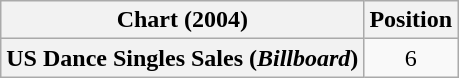<table class="wikitable plainrowheaders" style="text-align:center">
<tr>
<th>Chart (2004)</th>
<th>Position</th>
</tr>
<tr>
<th scope="row">US Dance Singles Sales (<em>Billboard</em>)</th>
<td>6</td>
</tr>
</table>
